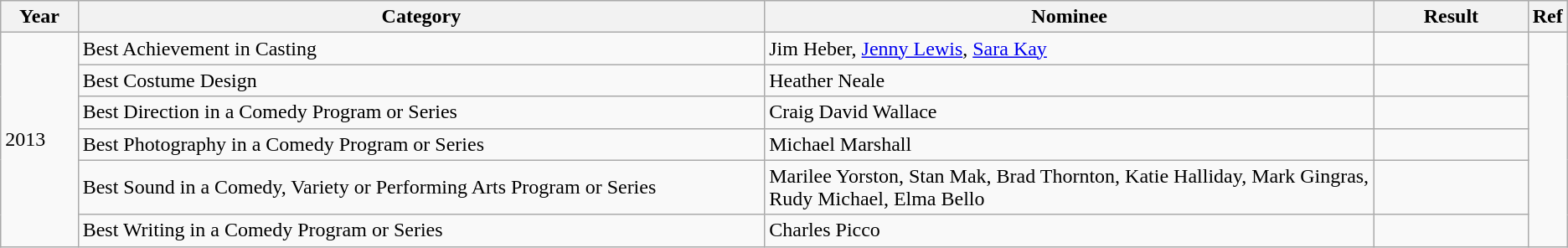<table class="wikitable">
<tr>
<th width=5%>Year</th>
<th width=45%>Category</th>
<th width=40%>Nominee</th>
<th width=10%>Result</th>
<th width=5%>Ref</th>
</tr>
<tr>
<td rowspan="6">2013</td>
<td>Best Achievement in Casting</td>
<td>Jim Heber, <a href='#'>Jenny Lewis</a>, <a href='#'>Sara Kay</a></td>
<td></td>
<td rowspan="6"></td>
</tr>
<tr>
<td>Best Costume Design</td>
<td>Heather Neale</td>
<td></td>
</tr>
<tr>
<td>Best Direction in a Comedy Program or Series</td>
<td>Craig David Wallace</td>
<td></td>
</tr>
<tr>
<td>Best Photography in a Comedy Program or Series</td>
<td>Michael Marshall</td>
<td></td>
</tr>
<tr>
<td>Best Sound in a Comedy, Variety or Performing Arts Program or Series</td>
<td>Marilee Yorston, Stan Mak, Brad Thornton, Katie Halliday, Mark Gingras, Rudy Michael, Elma Bello</td>
<td></td>
</tr>
<tr>
<td>Best Writing in a Comedy Program or Series</td>
<td>Charles Picco</td>
<td></td>
</tr>
</table>
